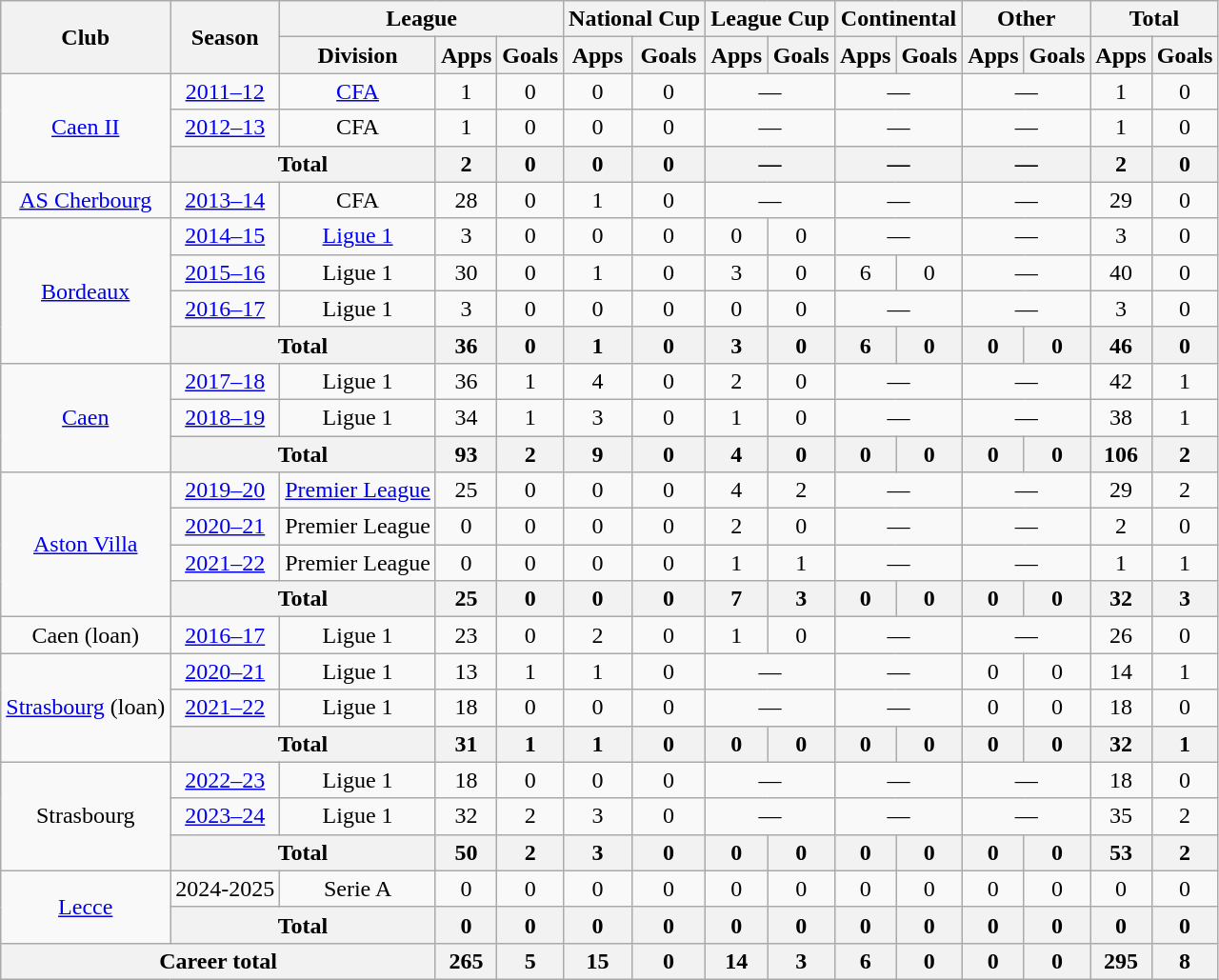<table class=wikitable style=text-align:center>
<tr>
<th rowspan=2>Club</th>
<th rowspan=2>Season</th>
<th colspan=3>League</th>
<th colspan=2>National Cup</th>
<th colspan=2>League Cup</th>
<th colspan=2>Continental</th>
<th colspan=2>Other</th>
<th colspan=2>Total</th>
</tr>
<tr>
<th>Division</th>
<th>Apps</th>
<th>Goals</th>
<th>Apps</th>
<th>Goals</th>
<th>Apps</th>
<th>Goals</th>
<th>Apps</th>
<th>Goals</th>
<th>Apps</th>
<th>Goals</th>
<th>Apps</th>
<th>Goals</th>
</tr>
<tr>
<td rowspan=3><a href='#'>Caen II</a></td>
<td><a href='#'>2011–12</a></td>
<td><a href='#'>CFA</a></td>
<td>1</td>
<td>0</td>
<td>0</td>
<td>0</td>
<td colspan=2>—</td>
<td colspan=2>—</td>
<td colspan=2>—</td>
<td>1</td>
<td>0</td>
</tr>
<tr>
<td><a href='#'>2012–13</a></td>
<td>CFA</td>
<td>1</td>
<td>0</td>
<td>0</td>
<td>0</td>
<td colspan=2>—</td>
<td colspan=2>—</td>
<td colspan=2>—</td>
<td>1</td>
<td>0</td>
</tr>
<tr>
<th colspan=2>Total</th>
<th>2</th>
<th>0</th>
<th>0</th>
<th>0</th>
<th colspan=2>—</th>
<th colspan=2>—</th>
<th colspan=2>—</th>
<th>2</th>
<th>0</th>
</tr>
<tr>
<td><a href='#'>AS Cherbourg</a></td>
<td><a href='#'>2013–14</a></td>
<td>CFA</td>
<td>28</td>
<td>0</td>
<td>1</td>
<td>0</td>
<td colspan=2>—</td>
<td colspan=2>—</td>
<td colspan=2>—</td>
<td>29</td>
<td>0</td>
</tr>
<tr>
<td rowspan=4><a href='#'>Bordeaux</a></td>
<td><a href='#'>2014–15</a></td>
<td><a href='#'>Ligue 1</a></td>
<td>3</td>
<td>0</td>
<td>0</td>
<td>0</td>
<td>0</td>
<td>0</td>
<td colspan=2>—</td>
<td colspan=2>—</td>
<td>3</td>
<td>0</td>
</tr>
<tr>
<td><a href='#'>2015–16</a></td>
<td>Ligue 1</td>
<td>30</td>
<td>0</td>
<td>1</td>
<td>0</td>
<td>3</td>
<td>0</td>
<td>6</td>
<td>0</td>
<td colspan=2>—</td>
<td>40</td>
<td>0</td>
</tr>
<tr>
<td><a href='#'>2016–17</a></td>
<td>Ligue 1</td>
<td>3</td>
<td>0</td>
<td>0</td>
<td>0</td>
<td>0</td>
<td>0</td>
<td colspan=2>—</td>
<td colspan=2>—</td>
<td>3</td>
<td>0</td>
</tr>
<tr>
<th colspan=2>Total</th>
<th>36</th>
<th>0</th>
<th>1</th>
<th>0</th>
<th>3</th>
<th>0</th>
<th>6</th>
<th>0</th>
<th>0</th>
<th>0</th>
<th>46</th>
<th>0</th>
</tr>
<tr>
<td rowspan="3"><a href='#'>Caen</a></td>
<td><a href='#'>2017–18</a></td>
<td>Ligue 1</td>
<td>36</td>
<td>1</td>
<td>4</td>
<td>0</td>
<td>2</td>
<td>0</td>
<td colspan="2">—</td>
<td colspan="2">—</td>
<td>42</td>
<td>1</td>
</tr>
<tr>
<td><a href='#'>2018–19</a></td>
<td>Ligue 1</td>
<td>34</td>
<td>1</td>
<td>3</td>
<td>0</td>
<td>1</td>
<td>0</td>
<td colspan=2>—</td>
<td colspan=2>—</td>
<td>38</td>
<td>1</td>
</tr>
<tr>
<th colspan=2>Total</th>
<th>93</th>
<th>2</th>
<th>9</th>
<th>0</th>
<th>4</th>
<th>0</th>
<th>0</th>
<th>0</th>
<th>0</th>
<th>0</th>
<th>106</th>
<th>2</th>
</tr>
<tr>
<td rowspan="4"><a href='#'>Aston Villa</a></td>
<td><a href='#'>2019–20</a></td>
<td><a href='#'>Premier League</a></td>
<td>25</td>
<td>0</td>
<td>0</td>
<td>0</td>
<td>4</td>
<td>2</td>
<td colspan=2>—</td>
<td colspan=2>—</td>
<td>29</td>
<td>2</td>
</tr>
<tr>
<td><a href='#'>2020–21</a></td>
<td>Premier League</td>
<td>0</td>
<td>0</td>
<td>0</td>
<td>0</td>
<td>2</td>
<td>0</td>
<td colspan="2">—</td>
<td colspan="2">—</td>
<td>2</td>
<td>0</td>
</tr>
<tr>
<td><a href='#'>2021–22</a></td>
<td>Premier League</td>
<td>0</td>
<td>0</td>
<td>0</td>
<td>0</td>
<td>1</td>
<td>1</td>
<td colspan="2">—</td>
<td colspan="2">—</td>
<td>1</td>
<td>1</td>
</tr>
<tr>
<th colspan="2">Total</th>
<th>25</th>
<th>0</th>
<th>0</th>
<th>0</th>
<th>7</th>
<th>3</th>
<th>0</th>
<th>0</th>
<th>0</th>
<th>0</th>
<th>32</th>
<th>3</th>
</tr>
<tr>
<td>Caen (loan)</td>
<td><a href='#'>2016–17</a></td>
<td>Ligue 1</td>
<td>23</td>
<td>0</td>
<td>2</td>
<td>0</td>
<td>1</td>
<td>0</td>
<td colspan="2">—</td>
<td colspan="2">—</td>
<td>26</td>
<td>0</td>
</tr>
<tr>
<td rowspan="3"><a href='#'>Strasbourg</a> (loan)</td>
<td><a href='#'>2020–21</a></td>
<td>Ligue 1</td>
<td>13</td>
<td>1</td>
<td>1</td>
<td>0</td>
<td colspan=2>—</td>
<td colspan="2">—</td>
<td>0</td>
<td>0</td>
<td>14</td>
<td>1</td>
</tr>
<tr>
<td><a href='#'>2021–22</a></td>
<td>Ligue 1</td>
<td>18</td>
<td>0</td>
<td>0</td>
<td>0</td>
<td colspan=2>—</td>
<td colspan="2">—</td>
<td>0</td>
<td>0</td>
<td>18</td>
<td>0</td>
</tr>
<tr>
<th colspan="2">Total</th>
<th>31</th>
<th>1</th>
<th>1</th>
<th>0</th>
<th>0</th>
<th>0</th>
<th>0</th>
<th>0</th>
<th>0</th>
<th>0</th>
<th>32</th>
<th>1</th>
</tr>
<tr>
<td rowspan="3">Strasbourg</td>
<td><a href='#'>2022–23</a></td>
<td>Ligue 1</td>
<td>18</td>
<td>0</td>
<td>0</td>
<td>0</td>
<td colspan=2>—</td>
<td colspan="2">—</td>
<td colspan="2">—</td>
<td>18</td>
<td>0</td>
</tr>
<tr>
<td><a href='#'>2023–24</a></td>
<td>Ligue 1</td>
<td>32</td>
<td>2</td>
<td>3</td>
<td>0</td>
<td colspan=2>—</td>
<td colspan="2">—</td>
<td colspan="2">—</td>
<td>35</td>
<td>2</td>
</tr>
<tr>
<th colspan="2">Total</th>
<th>50</th>
<th>2</th>
<th>3</th>
<th>0</th>
<th>0</th>
<th>0</th>
<th>0</th>
<th>0</th>
<th>0</th>
<th>0</th>
<th>53</th>
<th>2</th>
</tr>
<tr>
<td rowspan="2"><a href='#'>Lecce</a></td>
<td>2024-2025</td>
<td>Serie A</td>
<td>0</td>
<td>0</td>
<td>0</td>
<td>0</td>
<td>0</td>
<td>0</td>
<td>0</td>
<td>0</td>
<td>0</td>
<td>0</td>
<td>0</td>
<td>0</td>
</tr>
<tr>
<th colspan="2">Total</th>
<th>0</th>
<th>0</th>
<th>0</th>
<th>0</th>
<th>0</th>
<th>0</th>
<th>0</th>
<th>0</th>
<th>0</th>
<th>0</th>
<th>0</th>
<th>0</th>
</tr>
<tr>
<th colspan="3">Career total</th>
<th>265</th>
<th>5</th>
<th>15</th>
<th>0</th>
<th>14</th>
<th>3</th>
<th>6</th>
<th>0</th>
<th>0</th>
<th>0</th>
<th>295</th>
<th>8</th>
</tr>
</table>
